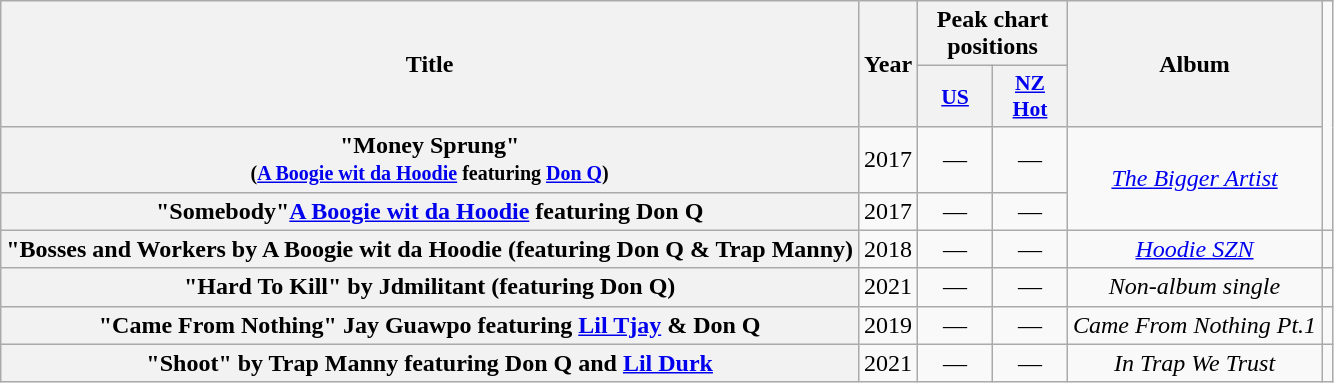<table class="wikitable plainrowheaders" style="text-align:center">
<tr>
<th rowspan="2">Title</th>
<th rowspan="2">Year</th>
<th colspan="2">Peak chart positions</th>
<th rowspan="2">Album</th>
</tr>
<tr>
<th scope="col" style="width:3em;font-size:90%;"><a href='#'>US</a></th>
<th scope="col" style="width:3em;font-size:90%;"><a href='#'>NZ<br>Hot</a></th>
</tr>
<tr>
<th scope="row">"Money Sprung"<br><small>(<a href='#'>A Boogie wit da Hoodie</a> featuring <a href='#'>Don Q</a>)</small></th>
<td rowspan="1">2017</td>
<td>—</td>
<td>—</td>
<td rowspan="2"><em><a href='#'>The Bigger Artist</a></em></td>
</tr>
<tr>
<th scope="row">"Somebody"<a href='#'>A Boogie wit da Hoodie</a> featuring Don Q</th>
<td rowspan"1">2017</td>
<td>—</td>
<td>—</td>
</tr>
<tr>
<th scope="row">"Bosses and Workers by A Boogie wit da Hoodie (featuring Don Q & Trap Manny)</th>
<td rowspan"1">2018</td>
<td>—</td>
<td>—</td>
<td><em><a href='#'>Hoodie SZN</a></em></td>
<td></td>
</tr>
<tr>
<th scope="row">"Hard To Kill" by Jdmilitant (featuring Don Q)</th>
<td rowspan="1">2021</td>
<td>—</td>
<td>—</td>
<td><em>Non-album single</em></td>
<td></td>
</tr>
<tr>
<th scope="row">"Came From Nothing" Jay Guawpo featuring <a href='#'>Lil Tjay</a> & Don Q</th>
<td rowspan="1">2019</td>
<td>—</td>
<td>—</td>
<td><em>Came From Nothing Pt.1</em></td>
<td></td>
</tr>
<tr>
<th scope="row">"Shoot" by Trap Manny featuring Don Q and <a href='#'>Lil Durk</a></th>
<td rowspan="1">2021</td>
<td>—</td>
<td>—</td>
<td><em>In Trap We Trust</em></td>
</tr>
</table>
